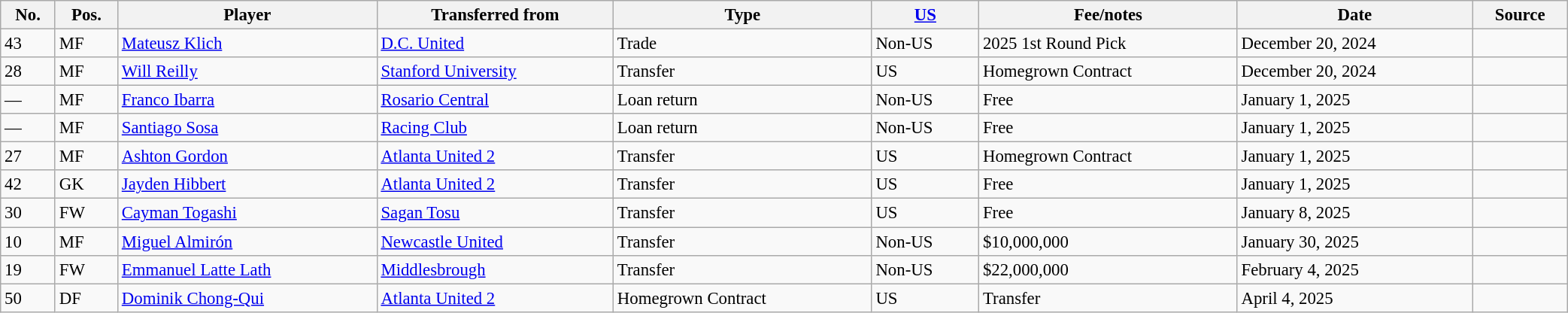<table class="wikitable sortable" style="width:110%; text-align:center; font-size:95%; text-align:left;">
<tr>
<th>No.</th>
<th>Pos.</th>
<th>Player</th>
<th>Transferred from</th>
<th>Type</th>
<th><a href='#'>US</a></th>
<th>Fee/notes</th>
<th>Date</th>
<th>Source</th>
</tr>
<tr>
<td>43</td>
<td>MF</td>
<td> <a href='#'>Mateusz Klich</a></td>
<td> <a href='#'>D.C. United</a></td>
<td>Trade</td>
<td>Non-US</td>
<td>2025 1st Round Pick</td>
<td>December 20, 2024</td>
<td></td>
</tr>
<tr>
<td>28</td>
<td>MF</td>
<td> <a href='#'>Will Reilly</a></td>
<td> <a href='#'>Stanford University</a></td>
<td>Transfer</td>
<td>US</td>
<td>Homegrown Contract</td>
<td>December 20, 2024</td>
<td></td>
</tr>
<tr>
<td>—</td>
<td>MF</td>
<td> <a href='#'>Franco Ibarra</a></td>
<td> <a href='#'>Rosario Central</a></td>
<td>Loan return</td>
<td>Non-US</td>
<td>Free</td>
<td>January 1, 2025</td>
<td></td>
</tr>
<tr>
<td>—</td>
<td>MF</td>
<td> <a href='#'>Santiago Sosa</a></td>
<td> <a href='#'>Racing Club</a></td>
<td>Loan return</td>
<td>Non-US</td>
<td>Free</td>
<td>January 1, 2025</td>
<td></td>
</tr>
<tr>
<td>27</td>
<td>MF</td>
<td> <a href='#'>Ashton Gordon</a></td>
<td> <a href='#'>Atlanta United 2</a></td>
<td>Transfer</td>
<td>US</td>
<td>Homegrown Contract</td>
<td>January 1, 2025</td>
<td></td>
</tr>
<tr>
<td>42</td>
<td>GK</td>
<td> <a href='#'>Jayden Hibbert</a></td>
<td> <a href='#'>Atlanta United 2</a></td>
<td>Transfer</td>
<td>US</td>
<td>Free</td>
<td>January 1, 2025</td>
<td></td>
</tr>
<tr>
<td>30</td>
<td>FW</td>
<td> <a href='#'>Cayman Togashi</a></td>
<td> <a href='#'>Sagan Tosu</a></td>
<td>Transfer</td>
<td>US</td>
<td>Free</td>
<td>January 8, 2025</td>
<td></td>
</tr>
<tr>
<td>10</td>
<td>MF</td>
<td> <a href='#'>Miguel Almirón</a></td>
<td> <a href='#'>Newcastle United</a></td>
<td>Transfer</td>
<td>Non-US</td>
<td>$10,000,000</td>
<td>January 30, 2025</td>
<td></td>
</tr>
<tr>
<td>19</td>
<td>FW</td>
<td> <a href='#'>Emmanuel Latte Lath</a></td>
<td> <a href='#'>Middlesbrough</a></td>
<td>Transfer</td>
<td>Non-US</td>
<td>$22,000,000</td>
<td>February 4, 2025</td>
<td></td>
</tr>
<tr>
<td>50</td>
<td>DF</td>
<td> <a href='#'>Dominik Chong-Qui</a></td>
<td> <a href='#'>Atlanta United 2</a></td>
<td>Homegrown Contract</td>
<td>US</td>
<td>Transfer</td>
<td>April 4, 2025</td>
<td></td>
</tr>
</table>
